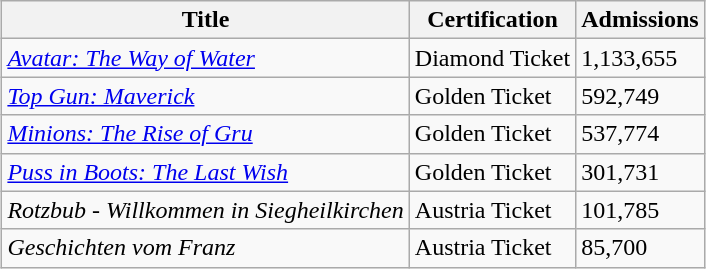<table class="wikitable sortable" style="margin:auto; margin:auto;">
<tr>
<th>Title</th>
<th>Certification</th>
<th>Admissions</th>
</tr>
<tr>
<td><em><a href='#'>Avatar: The Way of Water</a></em></td>
<td>Diamond Ticket</td>
<td>1,133,655</td>
</tr>
<tr>
<td><em><a href='#'>Top Gun: Maverick</a></em></td>
<td>Golden Ticket</td>
<td>592,749</td>
</tr>
<tr>
<td><em><a href='#'>Minions: The Rise of Gru</a></em></td>
<td>Golden Ticket</td>
<td>537,774</td>
</tr>
<tr>
<td><em><a href='#'>Puss in Boots: The Last Wish</a></em></td>
<td>Golden Ticket</td>
<td>301,731</td>
</tr>
<tr>
<td><em>Rotzbub - Willkommen in Siegheilkirchen</em></td>
<td>Austria Ticket</td>
<td>101,785</td>
</tr>
<tr>
<td><em>Geschichten vom Franz</em></td>
<td>Austria Ticket</td>
<td>85,700</td>
</tr>
</table>
